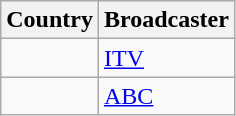<table class="wikitable">
<tr>
<th align=center>Country</th>
<th align=center>Broadcaster</th>
</tr>
<tr>
<td></td>
<td><a href='#'>ITV</a></td>
</tr>
<tr>
<td></td>
<td><a href='#'>ABC</a></td>
</tr>
</table>
